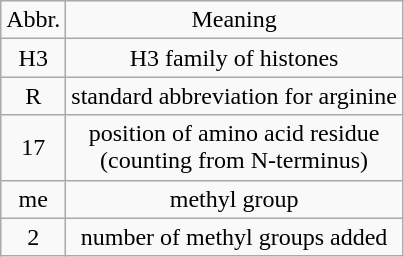<table class="wikitable" style="text-align:center">
<tr>
<td>Abbr.</td>
<td>Meaning</td>
</tr>
<tr>
<td>H3</td>
<td>H3 family of histones</td>
</tr>
<tr>
<td>R</td>
<td>standard abbreviation for arginine</td>
</tr>
<tr>
<td>17</td>
<td>position of amino acid residue<br>(counting from N-terminus)</td>
</tr>
<tr>
<td>me</td>
<td>methyl group</td>
</tr>
<tr>
<td>2</td>
<td>number of methyl groups added</td>
</tr>
</table>
